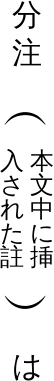<table style="text-align:center" border="0" margin="0" padding="0" align="right">
<tr>
<th colspan="4"></th>
</tr>
<tr>
<td rowspan="5">    </td>
<td colspan="2" style="font-size:125%; line-height:125%">分<br>注</td>
<td rowspan="5">    </td>
</tr>
<tr>
<td colspan="2" style="font-size:200%">︵</td>
</tr>
<tr>
<td style="line-height:100%">入<br>さ<br>れ<br>た<br>註</td>
<td style="line-height:100%">本<br>文<br>中<br>に<br>挿</td>
</tr>
<tr>
<td colspan="2" style="font-size:200%">︶</td>
</tr>
<tr>
<td colspan="2" style="font-size:125%; line-height:125%">は</td>
</tr>
</table>
